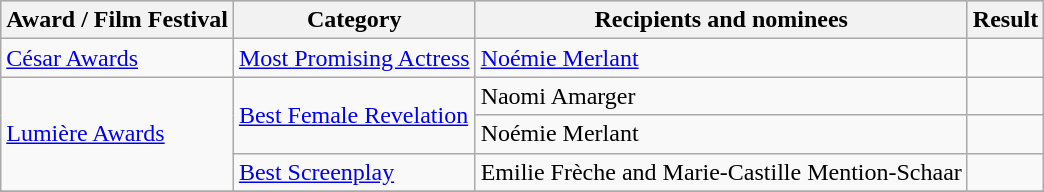<table class="wikitable plainrowheaders sortable">
<tr style="background:#ccc; text-align:center;">
<th scope="col">Award / Film Festival</th>
<th scope="col">Category</th>
<th scope="col">Recipients and nominees</th>
<th scope="col">Result</th>
</tr>
<tr>
<td><a href='#'>César Awards</a></td>
<td><a href='#'>Most Promising Actress</a></td>
<td><a href='#'>Noémie Merlant</a></td>
<td></td>
</tr>
<tr>
<td rowspan=3><a href='#'>Lumière Awards</a></td>
<td rowspan=2><a href='#'>Best Female Revelation</a></td>
<td>Naomi Amarger</td>
<td></td>
</tr>
<tr>
<td>Noémie Merlant</td>
<td></td>
</tr>
<tr>
<td><a href='#'>Best Screenplay</a></td>
<td>Emilie Frèche and Marie-Castille Mention-Schaar</td>
<td></td>
</tr>
<tr>
</tr>
</table>
